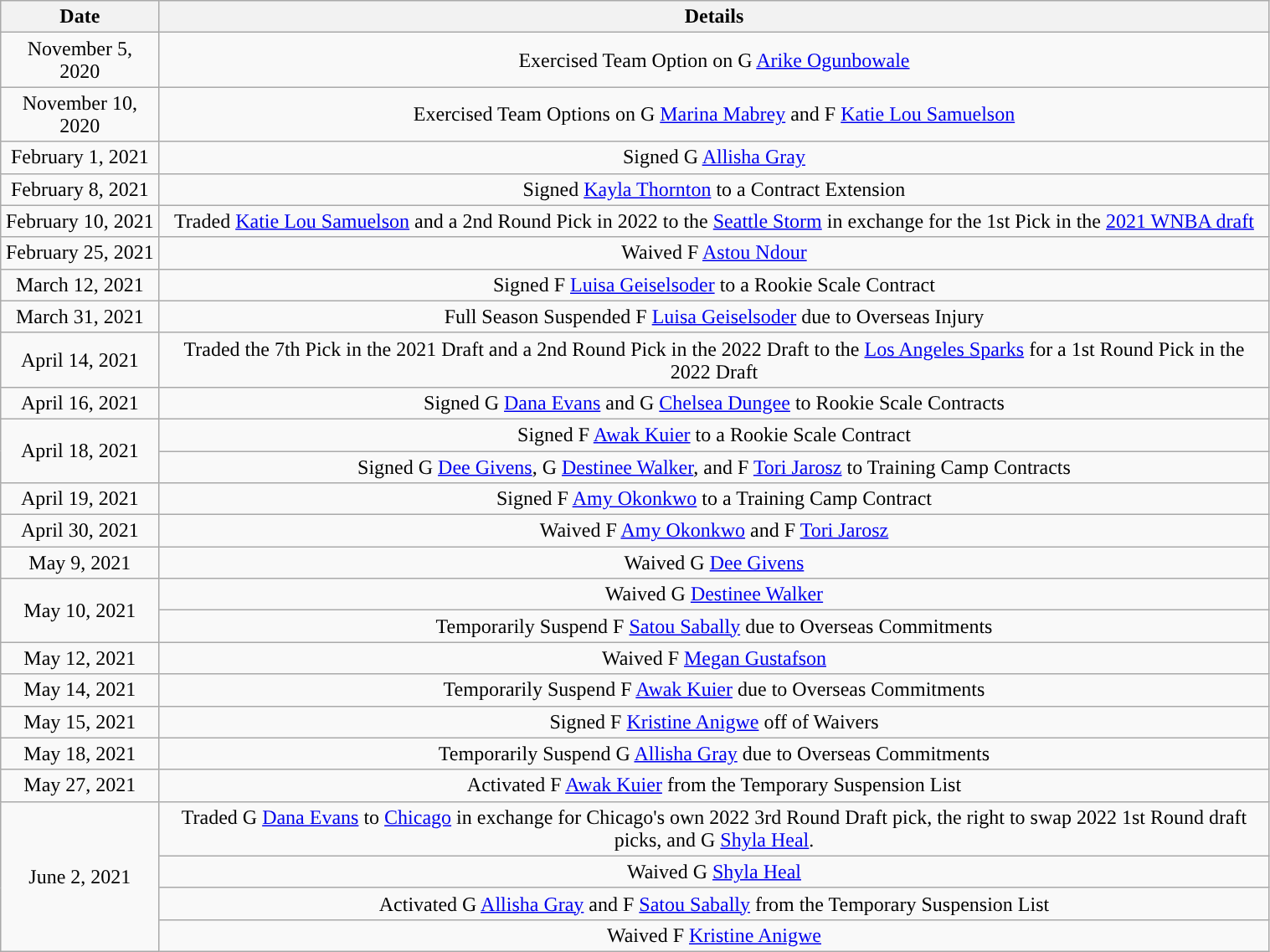<table class="wikitable" style="width:80%; text-align: center;">
<tr>
<th>Date</th>
<th>Details</th>
</tr>
<tr>
<td>November 5, 2020</td>
<td>Exercised Team Option on G <a href='#'>Arike Ogunbowale</a></td>
</tr>
<tr>
<td>November 10, 2020</td>
<td>Exercised Team Options on G <a href='#'>Marina Mabrey</a> and F <a href='#'>Katie Lou Samuelson</a></td>
</tr>
<tr>
<td>February 1, 2021</td>
<td>Signed G <a href='#'>Allisha Gray</a></td>
</tr>
<tr>
<td>February 8, 2021</td>
<td>Signed <a href='#'>Kayla Thornton</a> to a Contract Extension</td>
</tr>
<tr>
<td>February 10, 2021</td>
<td>Traded <a href='#'>Katie Lou Samuelson</a> and a 2nd Round Pick in 2022 to the <a href='#'>Seattle Storm</a> in exchange for the 1st Pick in the <a href='#'>2021 WNBA draft</a></td>
</tr>
<tr>
<td>February 25, 2021</td>
<td>Waived F <a href='#'>Astou Ndour</a></td>
</tr>
<tr>
<td>March 12, 2021</td>
<td>Signed F <a href='#'>Luisa Geiselsoder</a> to a Rookie Scale Contract</td>
</tr>
<tr>
<td>March 31, 2021</td>
<td>Full Season Suspended F <a href='#'>Luisa Geiselsoder</a> due to Overseas Injury</td>
</tr>
<tr>
<td>April 14, 2021</td>
<td>Traded the 7th Pick in the 2021 Draft and a 2nd Round Pick in the 2022 Draft to the <a href='#'>Los Angeles Sparks</a> for a 1st Round Pick in the 2022 Draft</td>
</tr>
<tr>
<td>April 16, 2021</td>
<td>Signed G <a href='#'>Dana Evans</a> and G <a href='#'>Chelsea Dungee</a> to Rookie Scale Contracts</td>
</tr>
<tr>
<td rowspan=2>April 18, 2021</td>
<td>Signed F <a href='#'>Awak Kuier</a> to a Rookie Scale Contract</td>
</tr>
<tr>
<td>Signed G <a href='#'>Dee Givens</a>, G <a href='#'>Destinee Walker</a>, and F <a href='#'>Tori Jarosz</a> to Training Camp Contracts</td>
</tr>
<tr>
<td>April 19, 2021</td>
<td>Signed F <a href='#'>Amy Okonkwo</a> to a Training Camp Contract</td>
</tr>
<tr>
<td>April 30, 2021</td>
<td>Waived F <a href='#'>Amy Okonkwo</a> and F <a href='#'>Tori Jarosz</a></td>
</tr>
<tr>
<td>May 9, 2021</td>
<td>Waived G <a href='#'>Dee Givens</a></td>
</tr>
<tr>
<td rowspan=2>May 10, 2021</td>
<td>Waived G <a href='#'>Destinee Walker</a></td>
</tr>
<tr>
<td>Temporarily Suspend F <a href='#'>Satou Sabally</a> due to Overseas Commitments</td>
</tr>
<tr>
<td>May 12, 2021</td>
<td>Waived F <a href='#'>Megan Gustafson</a></td>
</tr>
<tr>
<td>May 14, 2021</td>
<td>Temporarily Suspend F <a href='#'>Awak Kuier</a> due to Overseas Commitments</td>
</tr>
<tr>
<td>May 15, 2021</td>
<td>Signed F <a href='#'>Kristine Anigwe</a> off of Waivers</td>
</tr>
<tr>
<td>May 18, 2021</td>
<td>Temporarily Suspend G <a href='#'>Allisha Gray</a> due to Overseas Commitments</td>
</tr>
<tr>
<td>May 27, 2021</td>
<td>Activated F <a href='#'>Awak Kuier</a> from the Temporary Suspension List</td>
</tr>
<tr>
<td rowspan=4>June 2, 2021</td>
<td>Traded G <a href='#'>Dana Evans</a> to <a href='#'>Chicago</a> in exchange for Chicago's own 2022 3rd Round Draft pick, the right to swap 2022 1st Round draft picks, and G <a href='#'>Shyla Heal</a>.</td>
</tr>
<tr>
<td>Waived G <a href='#'>Shyla Heal</a></td>
</tr>
<tr>
<td>Activated G <a href='#'>Allisha Gray</a> and F <a href='#'>Satou Sabally</a> from the Temporary Suspension List</td>
</tr>
<tr>
<td>Waived F <a href='#'>Kristine Anigwe</a></td>
</tr>
</table>
